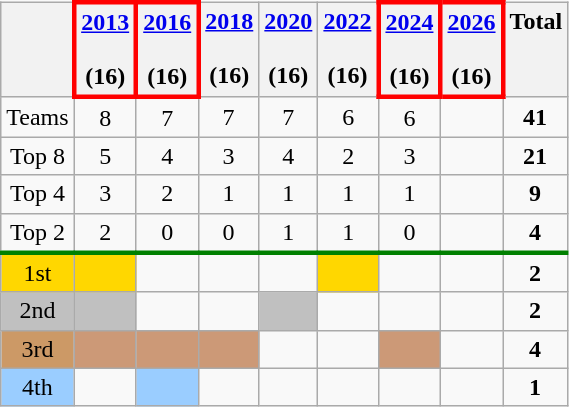<table class="wikitable" style="text-align: center">
<tr valign=top>
<th></th>
<th style="border:3px solid red"><a href='#'>2013</a><br> <br> (16)</th>
<th style="border:3px solid red"><a href='#'>2016</a><br> <br> (16)</th>
<th><a href='#'>2018</a><br> <br> (16)</th>
<th><a href='#'>2020</a><br> <br> (16)</th>
<th><a href='#'>2022</a><br> <br> (16)</th>
<th style="border:3px solid red"><a href='#'>2024</a><br> <br> (16)</th>
<th style="border:3px solid red"><a href='#'>2026</a><br> <br> (16)</th>
<th>Total</th>
</tr>
<tr>
<td>Teams</td>
<td>8</td>
<td>7</td>
<td>7</td>
<td>7</td>
<td>6</td>
<td>6</td>
<td></td>
<td><strong>41</strong></td>
</tr>
<tr>
<td>Top 8</td>
<td>5</td>
<td>4</td>
<td>3</td>
<td>4</td>
<td>2</td>
<td>3</td>
<td></td>
<td><strong>21</strong></td>
</tr>
<tr>
<td>Top 4</td>
<td>3</td>
<td>2</td>
<td>1</td>
<td>1</td>
<td>1</td>
<td>1</td>
<td></td>
<td><strong>9</strong></td>
</tr>
<tr>
<td>Top 2</td>
<td>2</td>
<td>0</td>
<td>0</td>
<td>1</td>
<td>1</td>
<td>0</td>
<td></td>
<td><strong>4</strong></td>
</tr>
<tr style="border-top:3px solid green;">
<td bgcolor=gold>1st</td>
<td bgcolor=gold></td>
<td></td>
<td></td>
<td></td>
<td bgcolor=gold></td>
<td></td>
<td></td>
<td><strong>2</strong></td>
</tr>
<tr>
<td bgcolor=silver>2nd</td>
<td bgcolor=silver></td>
<td></td>
<td></td>
<td bgcolor=silver></td>
<td></td>
<td></td>
<td></td>
<td><strong>2</strong></td>
</tr>
<tr>
<td bgcolor=#cc9966>3rd</td>
<td bgcolor=#cc9977></td>
<td bgcolor=#cc9977></td>
<td bgcolor=#cc9977></td>
<td></td>
<td></td>
<td bgcolor=#cc9977></td>
<td></td>
<td><strong>4</strong></td>
</tr>
<tr>
<td bgcolor=#9acdff>4th</td>
<td></td>
<td bgcolor=#9acdff></td>
<td></td>
<td></td>
<td></td>
<td></td>
<td></td>
<td><strong>1</strong></td>
</tr>
</table>
